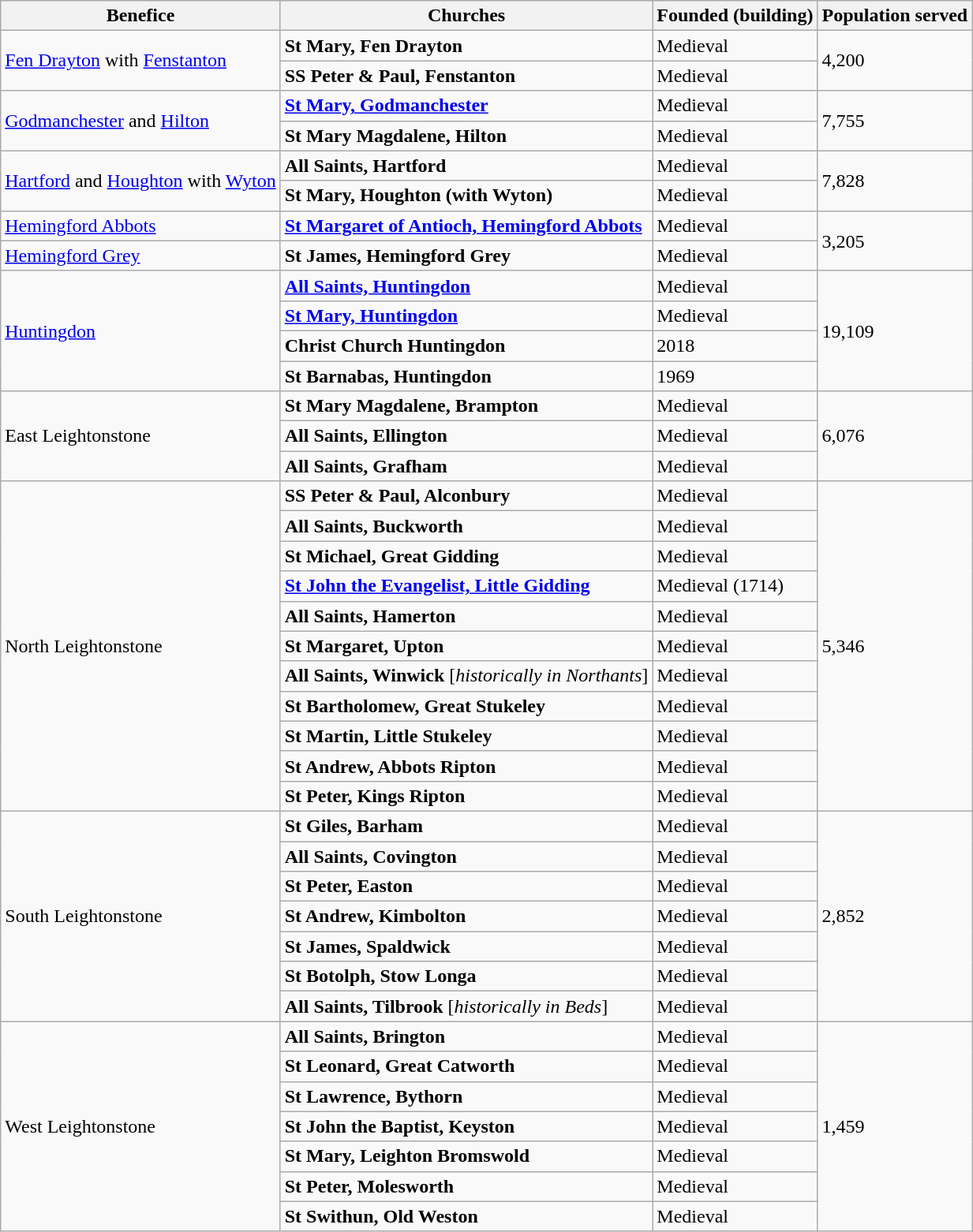<table class="wikitable">
<tr>
<th>Benefice</th>
<th>Churches</th>
<th>Founded (building)</th>
<th>Population served<strong></strong></th>
</tr>
<tr>
<td rowspan="2"><a href='#'>Fen Drayton</a> with <a href='#'>Fenstanton</a></td>
<td><strong>St Mary, Fen Drayton</strong></td>
<td>Medieval</td>
<td rowspan="2">4,200</td>
</tr>
<tr>
<td><strong>SS Peter & Paul, Fenstanton</strong></td>
<td>Medieval</td>
</tr>
<tr>
<td rowspan="2"><a href='#'>Godmanchester</a> and <a href='#'>Hilton</a></td>
<td><a href='#'><strong>St Mary, Godmanchester</strong></a></td>
<td>Medieval</td>
<td rowspan="2">7,755</td>
</tr>
<tr>
<td><strong>St Mary Magdalene, Hilton</strong></td>
<td>Medieval</td>
</tr>
<tr>
<td rowspan="2"><a href='#'>Hartford</a> and <a href='#'>Houghton</a> with <a href='#'>Wyton</a></td>
<td><strong>All Saints, Hartford</strong></td>
<td>Medieval</td>
<td rowspan="2">7,828</td>
</tr>
<tr>
<td><strong>St Mary, Houghton (with Wyton)</strong></td>
<td>Medieval</td>
</tr>
<tr>
<td><a href='#'>Hemingford Abbots</a></td>
<td><a href='#'><strong>St Margaret of Antioch, Hemingford Abbots</strong></a></td>
<td>Medieval</td>
<td rowspan="2">3,205</td>
</tr>
<tr>
<td><a href='#'>Hemingford Grey</a></td>
<td><strong>St James, Hemingford Grey</strong></td>
<td>Medieval</td>
</tr>
<tr>
<td rowspan="4"><a href='#'>Huntingdon</a></td>
<td><a href='#'><strong>All Saints, Huntingdon</strong></a></td>
<td>Medieval</td>
<td rowspan="4">19,109</td>
</tr>
<tr>
<td><a href='#'><strong>St Mary, Huntingdon</strong></a></td>
<td>Medieval</td>
</tr>
<tr>
<td><strong>Christ Church Huntingdon</strong></td>
<td>2018</td>
</tr>
<tr>
<td><strong>St Barnabas, Huntingdon</strong></td>
<td>1969</td>
</tr>
<tr>
<td rowspan="3">East Leightonstone</td>
<td><strong>St Mary Magdalene, Brampton</strong></td>
<td>Medieval</td>
<td rowspan="3">6,076</td>
</tr>
<tr>
<td><strong>All Saints, Ellington</strong></td>
<td>Medieval</td>
</tr>
<tr>
<td><strong>All Saints, Grafham</strong></td>
<td>Medieval</td>
</tr>
<tr>
<td rowspan="11">North Leightonstone</td>
<td><strong>SS Peter & Paul, Alconbury</strong></td>
<td>Medieval</td>
<td rowspan="11">5,346</td>
</tr>
<tr>
<td><strong>All Saints, Buckworth</strong></td>
<td>Medieval</td>
</tr>
<tr>
<td><strong>St Michael, Great Gidding</strong></td>
<td>Medieval</td>
</tr>
<tr>
<td><a href='#'><strong>St John the Evangelist, Little Gidding</strong></a></td>
<td>Medieval (1714)</td>
</tr>
<tr>
<td><strong>All Saints, Hamerton</strong></td>
<td>Medieval</td>
</tr>
<tr>
<td><strong>St Margaret, Upton</strong></td>
<td>Medieval</td>
</tr>
<tr>
<td><strong>All Saints, Winwick</strong> [<em>historically in Northants</em>]</td>
<td>Medieval</td>
</tr>
<tr>
<td><strong>St Bartholomew, Great Stukeley</strong></td>
<td>Medieval</td>
</tr>
<tr>
<td><strong>St Martin, Little Stukeley</strong></td>
<td>Medieval</td>
</tr>
<tr>
<td><strong>St Andrew, Abbots Ripton</strong></td>
<td>Medieval</td>
</tr>
<tr>
<td><strong>St Peter, Kings Ripton</strong></td>
<td>Medieval</td>
</tr>
<tr>
<td rowspan="7">South Leightonstone</td>
<td><strong>St Giles, Barham</strong></td>
<td>Medieval</td>
<td rowspan="7">2,852</td>
</tr>
<tr>
<td><strong>All Saints, Covington</strong></td>
<td>Medieval</td>
</tr>
<tr>
<td><strong>St Peter, Easton</strong></td>
<td>Medieval</td>
</tr>
<tr>
<td><strong>St Andrew, Kimbolton</strong></td>
<td>Medieval</td>
</tr>
<tr>
<td><strong>St James, Spaldwick</strong></td>
<td>Medieval</td>
</tr>
<tr>
<td><strong>St Botolph, Stow Longa</strong></td>
<td>Medieval</td>
</tr>
<tr>
<td><strong>All Saints, Tilbrook</strong> [<em>historically in Beds</em>]</td>
<td>Medieval</td>
</tr>
<tr>
<td rowspan="7">West Leightonstone</td>
<td><strong>All Saints, Brington</strong></td>
<td>Medieval</td>
<td rowspan="7">1,459</td>
</tr>
<tr>
<td><strong>St Leonard, Great Catworth</strong></td>
<td>Medieval</td>
</tr>
<tr>
<td><strong>St Lawrence, Bythorn</strong></td>
<td>Medieval</td>
</tr>
<tr>
<td><strong>St John the Baptist, Keyston</strong></td>
<td>Medieval</td>
</tr>
<tr>
<td><strong>St Mary, Leighton Bromswold</strong></td>
<td>Medieval</td>
</tr>
<tr>
<td><strong>St Peter, Molesworth</strong></td>
<td>Medieval</td>
</tr>
<tr>
<td><strong>St Swithun, Old Weston</strong></td>
<td>Medieval</td>
</tr>
</table>
